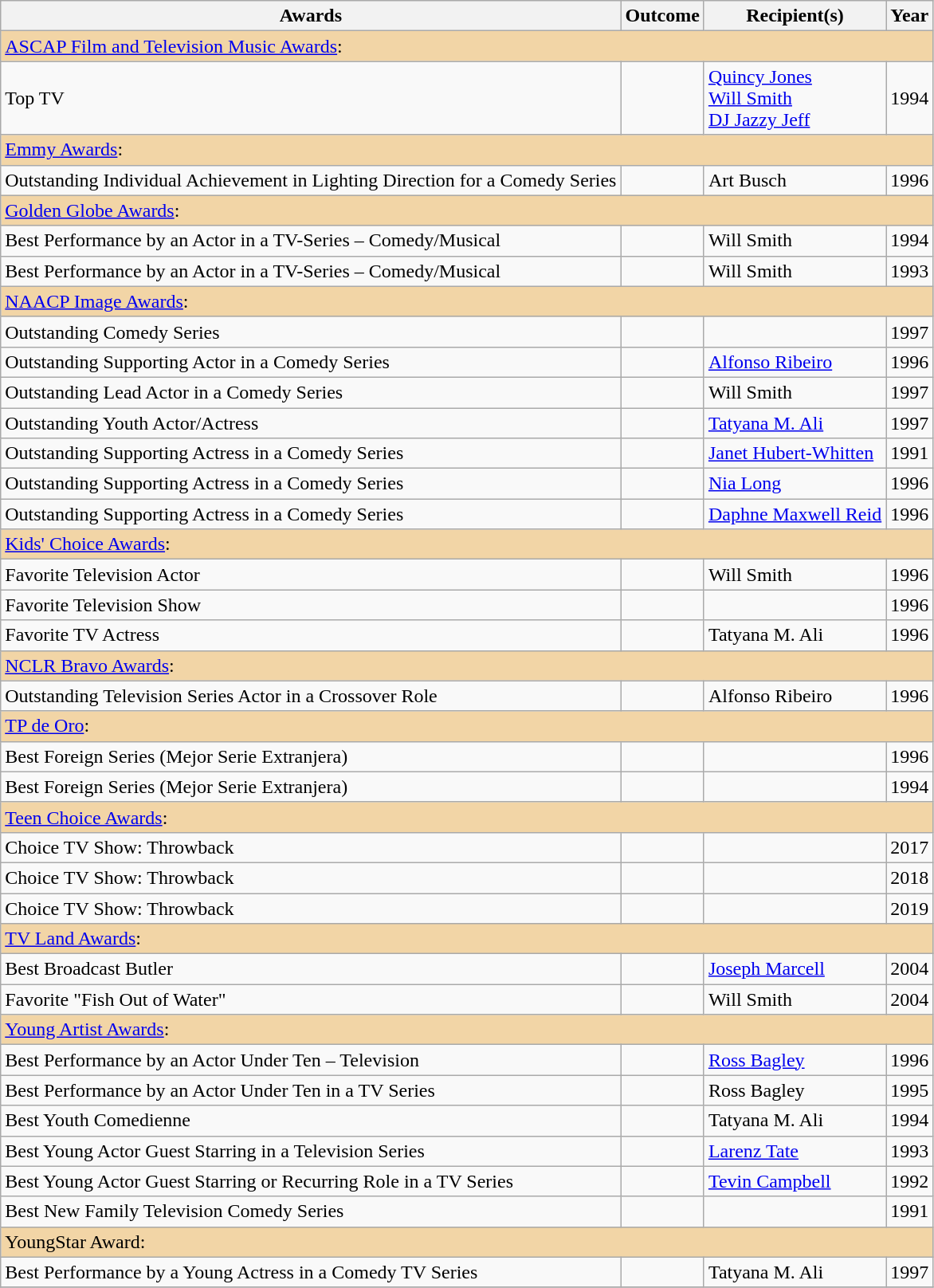<table class="wikitable sortable plainrowheaders">
<tr>
<th>Awards</th>
<th>Outcome</th>
<th>Recipient(s)</th>
<th>Year</th>
</tr>
<tr>
<td colspan="4" style="background:#f2d5a6;"><a href='#'>ASCAP Film and Television Music Awards</a>:</td>
</tr>
<tr>
<td>Top TV</td>
<td></td>
<td><a href='#'>Quincy Jones</a><br><a href='#'>Will Smith</a><br><a href='#'>DJ Jazzy Jeff</a></td>
<td>1994</td>
</tr>
<tr>
<td colspan="4" style="background:#f2d5a6;"><a href='#'>Emmy Awards</a>:</td>
</tr>
<tr>
<td>Outstanding Individual Achievement in Lighting Direction for a Comedy Series</td>
<td></td>
<td>Art Busch</td>
<td>1996</td>
</tr>
<tr>
<td colspan="4" style="background:#f2d5a6;"><a href='#'>Golden Globe Awards</a>:</td>
</tr>
<tr>
<td>Best Performance by an Actor in a TV-Series – Comedy/Musical</td>
<td></td>
<td>Will Smith</td>
<td>1994</td>
</tr>
<tr>
<td>Best Performance by an Actor in a TV-Series – Comedy/Musical</td>
<td></td>
<td>Will Smith</td>
<td>1993</td>
</tr>
<tr>
<td colspan="4" style="background:#f2d5a6;"><a href='#'>NAACP Image Awards</a>:</td>
</tr>
<tr>
<td>Outstanding Comedy Series</td>
<td></td>
<td></td>
<td>1997</td>
</tr>
<tr>
<td>Outstanding Supporting Actor in a Comedy Series</td>
<td></td>
<td><a href='#'>Alfonso Ribeiro</a></td>
<td>1996</td>
</tr>
<tr>
<td>Outstanding Lead Actor in a Comedy Series</td>
<td></td>
<td>Will Smith</td>
<td>1997</td>
</tr>
<tr>
<td>Outstanding Youth Actor/Actress</td>
<td></td>
<td><a href='#'>Tatyana M. Ali</a></td>
<td>1997</td>
</tr>
<tr>
<td>Outstanding Supporting Actress in a Comedy Series</td>
<td></td>
<td><a href='#'>Janet Hubert-Whitten</a></td>
<td>1991</td>
</tr>
<tr>
<td>Outstanding Supporting Actress in a Comedy Series</td>
<td></td>
<td><a href='#'>Nia Long</a></td>
<td>1996</td>
</tr>
<tr>
<td>Outstanding Supporting Actress in a Comedy Series</td>
<td></td>
<td><a href='#'>Daphne Maxwell Reid</a></td>
<td>1996</td>
</tr>
<tr>
<td colspan="4" style="background:#f2d5a6;"><a href='#'>Kids' Choice Awards</a>:</td>
</tr>
<tr>
<td>Favorite Television Actor</td>
<td></td>
<td>Will Smith</td>
<td>1996</td>
</tr>
<tr>
<td>Favorite Television Show</td>
<td></td>
<td></td>
<td>1996</td>
</tr>
<tr>
<td>Favorite TV Actress</td>
<td></td>
<td>Tatyana M. Ali</td>
<td>1996</td>
</tr>
<tr>
<td colspan="4" style="background:#f2d5a6;"><a href='#'>NCLR Bravo Awards</a>:</td>
</tr>
<tr>
<td>Outstanding Television Series Actor in a Crossover Role</td>
<td></td>
<td>Alfonso Ribeiro</td>
<td>1996</td>
</tr>
<tr>
<td colspan="4" style="background:#f2d5a6;"><a href='#'>TP de Oro</a>:</td>
</tr>
<tr>
<td>Best Foreign Series (Mejor Serie Extranjera)</td>
<td></td>
<td></td>
<td>1996</td>
</tr>
<tr>
<td>Best Foreign Series (Mejor Serie Extranjera)</td>
<td></td>
<td></td>
<td>1994</td>
</tr>
<tr>
<td colspan="4" style="background:#f2d5a6;"><a href='#'>Teen Choice Awards</a>:</td>
</tr>
<tr>
<td>Choice TV Show: Throwback</td>
<td></td>
<td></td>
<td>2017</td>
</tr>
<tr>
<td>Choice TV Show: Throwback</td>
<td></td>
<td></td>
<td>2018</td>
</tr>
<tr>
<td>Choice TV Show: Throwback</td>
<td></td>
<td></td>
<td>2019</td>
</tr>
<tr>
<td colspan="4" style="background:#f2d5a6;"><a href='#'>TV Land Awards</a>:</td>
</tr>
<tr>
<td>Best Broadcast Butler</td>
<td></td>
<td><a href='#'>Joseph Marcell</a></td>
<td>2004</td>
</tr>
<tr>
<td>Favorite "Fish Out of Water"</td>
<td></td>
<td>Will Smith</td>
<td>2004</td>
</tr>
<tr>
<td colspan="4" style="background:#f2d5a6;"><a href='#'>Young Artist Awards</a>:</td>
</tr>
<tr>
<td>Best Performance by an Actor Under Ten – Television</td>
<td></td>
<td><a href='#'>Ross Bagley</a></td>
<td>1996</td>
</tr>
<tr>
<td>Best Performance by an Actor Under Ten in a TV Series</td>
<td></td>
<td>Ross Bagley</td>
<td>1995</td>
</tr>
<tr>
<td>Best Youth Comedienne</td>
<td></td>
<td>Tatyana M. Ali</td>
<td>1994</td>
</tr>
<tr>
<td>Best Young Actor Guest Starring in a Television Series</td>
<td></td>
<td><a href='#'>Larenz Tate</a></td>
<td>1993</td>
</tr>
<tr>
<td>Best Young Actor Guest Starring or Recurring Role in a TV Series</td>
<td></td>
<td><a href='#'>Tevin Campbell</a></td>
<td>1992</td>
</tr>
<tr>
<td>Best New Family Television Comedy Series</td>
<td></td>
<td></td>
<td>1991</td>
</tr>
<tr>
<td colspan="4" style="background:#f2d5a6;">YoungStar Award:</td>
</tr>
<tr>
<td>Best Performance by a Young Actress in a Comedy TV Series</td>
<td></td>
<td>Tatyana M. Ali</td>
<td>1997</td>
</tr>
<tr>
</tr>
</table>
